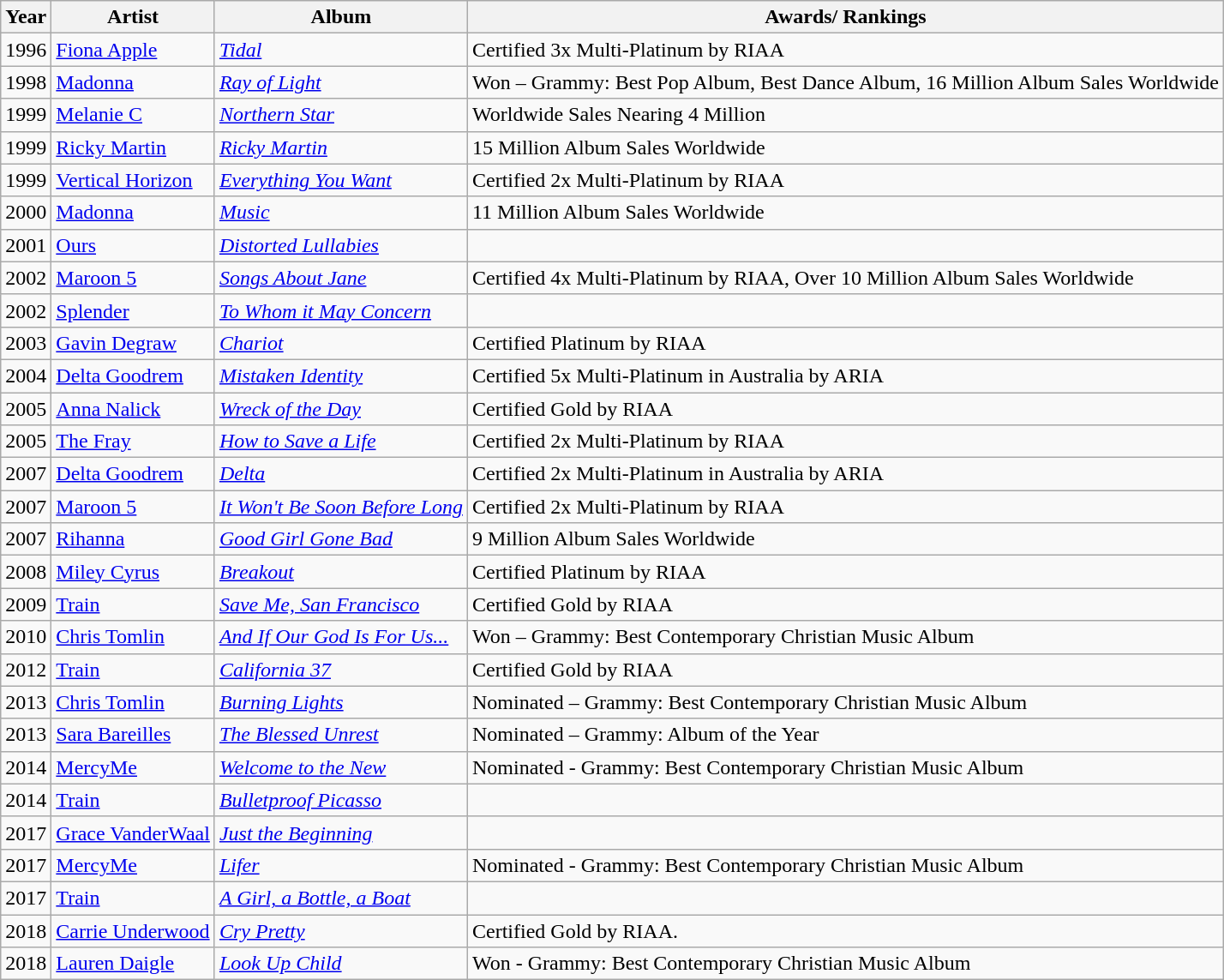<table class="wikitable sortable">
<tr>
<th>Year</th>
<th>Artist</th>
<th>Album</th>
<th>Awards/ Rankings</th>
</tr>
<tr>
<td>1996</td>
<td><a href='#'>Fiona Apple</a></td>
<td><em><a href='#'>Tidal</a></em></td>
<td>Certified 3x Multi-Platinum by RIAA</td>
</tr>
<tr>
<td>1998</td>
<td><a href='#'>Madonna</a></td>
<td><em><a href='#'>Ray of Light</a></em></td>
<td>Won – Grammy: Best Pop Album, Best Dance Album, 16 Million Album Sales Worldwide</td>
</tr>
<tr>
<td>1999</td>
<td><a href='#'>Melanie C</a></td>
<td><em><a href='#'>Northern Star</a></em></td>
<td>Worldwide Sales Nearing 4 Million</td>
</tr>
<tr>
<td>1999</td>
<td><a href='#'>Ricky Martin</a></td>
<td><em><a href='#'>Ricky Martin</a></em></td>
<td>15 Million Album Sales Worldwide</td>
</tr>
<tr>
<td>1999</td>
<td><a href='#'>Vertical Horizon</a></td>
<td><em><a href='#'>Everything You Want</a></em></td>
<td>Certified 2x Multi-Platinum by RIAA</td>
</tr>
<tr>
<td>2000</td>
<td><a href='#'>Madonna</a></td>
<td><em><a href='#'>Music</a></em></td>
<td>11 Million Album Sales Worldwide </td>
</tr>
<tr>
<td>2001</td>
<td><a href='#'>Ours</a></td>
<td><em><a href='#'>Distorted Lullabies</a></em></td>
<td></td>
</tr>
<tr>
<td>2002</td>
<td><a href='#'>Maroon 5</a></td>
<td><em><a href='#'>Songs About Jane</a></em></td>
<td>Certified 4x Multi-Platinum by RIAA, Over 10 Million Album Sales Worldwide </td>
</tr>
<tr>
<td>2002</td>
<td><a href='#'>Splender</a></td>
<td><em><a href='#'>To Whom it May Concern</a></em></td>
<td></td>
</tr>
<tr>
<td>2003</td>
<td><a href='#'>Gavin Degraw</a></td>
<td><em><a href='#'>Chariot</a></em></td>
<td>Certified Platinum by RIAA</td>
</tr>
<tr>
<td>2004</td>
<td><a href='#'>Delta Goodrem</a></td>
<td><em><a href='#'>Mistaken Identity</a></em></td>
<td>Certified 5x Multi-Platinum in Australia by ARIA</td>
</tr>
<tr>
<td>2005</td>
<td><a href='#'>Anna Nalick</a></td>
<td><em><a href='#'>Wreck of the Day</a></em></td>
<td>Certified Gold by RIAA</td>
</tr>
<tr>
<td>2005</td>
<td><a href='#'>The Fray</a></td>
<td><em><a href='#'>How to Save a Life</a></em></td>
<td>Certified 2x Multi-Platinum by RIAA</td>
</tr>
<tr>
<td>2007</td>
<td><a href='#'>Delta Goodrem</a></td>
<td><em><a href='#'>Delta</a></em></td>
<td>Certified 2x Multi-Platinum in Australia by ARIA</td>
</tr>
<tr>
<td>2007</td>
<td><a href='#'>Maroon 5</a></td>
<td><em><a href='#'>It Won't Be Soon Before Long</a></em></td>
<td>Certified 2x Multi-Platinum by RIAA</td>
</tr>
<tr>
<td>2007</td>
<td><a href='#'>Rihanna</a></td>
<td><em><a href='#'>Good Girl Gone Bad</a></em></td>
<td>9 Million Album Sales Worldwide</td>
</tr>
<tr>
<td>2008</td>
<td><a href='#'>Miley Cyrus</a></td>
<td><em><a href='#'>Breakout</a></em></td>
<td>Certified Platinum by RIAA</td>
</tr>
<tr>
<td>2009</td>
<td><a href='#'>Train</a></td>
<td><em><a href='#'>Save Me, San Francisco</a></em></td>
<td>Certified Gold by RIAA</td>
</tr>
<tr>
<td>2010</td>
<td><a href='#'>Chris Tomlin</a></td>
<td><em><a href='#'>And If Our God Is For Us...</a></em></td>
<td>Won – Grammy: Best Contemporary Christian Music Album</td>
</tr>
<tr>
<td>2012</td>
<td><a href='#'>Train</a></td>
<td><em><a href='#'>California 37</a></em></td>
<td>Certified Gold by RIAA</td>
</tr>
<tr>
<td>2013</td>
<td><a href='#'>Chris Tomlin</a></td>
<td><em><a href='#'>Burning Lights</a></em></td>
<td>Nominated – Grammy: Best Contemporary Christian Music Album</td>
</tr>
<tr>
<td>2013</td>
<td><a href='#'>Sara Bareilles</a></td>
<td><em><a href='#'>The Blessed Unrest</a></em></td>
<td>Nominated – Grammy: Album of the Year</td>
</tr>
<tr>
<td>2014</td>
<td><a href='#'>MercyMe</a></td>
<td><em><a href='#'>Welcome to the New</a></em></td>
<td>Nominated - Grammy: Best Contemporary Christian Music Album</td>
</tr>
<tr>
<td>2014</td>
<td><a href='#'>Train</a></td>
<td><em><a href='#'>Bulletproof Picasso</a></em></td>
<td></td>
</tr>
<tr>
<td>2017</td>
<td><a href='#'>Grace VanderWaal</a></td>
<td><em><a href='#'>Just the Beginning</a></em></td>
<td></td>
</tr>
<tr>
<td>2017</td>
<td><a href='#'>MercyMe</a></td>
<td><em><a href='#'>Lifer</a></em></td>
<td>Nominated - Grammy: Best Contemporary Christian Music Album</td>
</tr>
<tr>
<td>2017</td>
<td><a href='#'>Train</a></td>
<td><em><a href='#'>A Girl, a Bottle, a Boat</a></em></td>
<td></td>
</tr>
<tr>
<td>2018</td>
<td><a href='#'>Carrie Underwood</a></td>
<td><em><a href='#'>Cry Pretty</a></em></td>
<td>Certified Gold by RIAA.</td>
</tr>
<tr>
<td>2018</td>
<td><a href='#'>Lauren Daigle</a></td>
<td><em><a href='#'>Look Up Child</a></em></td>
<td>Won - Grammy: Best Contemporary Christian Music Album</td>
</tr>
</table>
